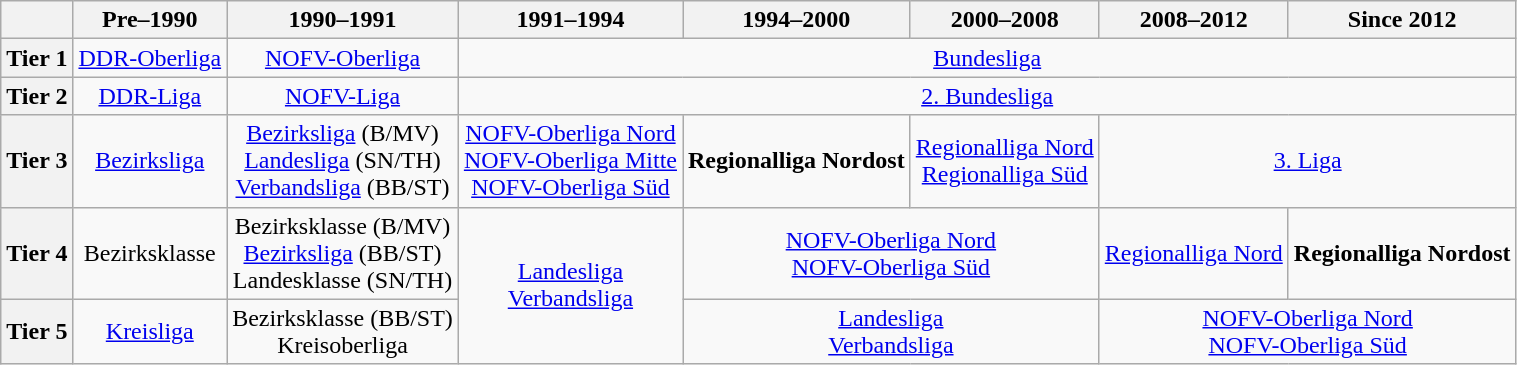<table class="wikitable">
<tr>
<th></th>
<th>Pre–1990</th>
<th>1990–1991</th>
<th>1991–1994</th>
<th>1994–2000</th>
<th>2000–2008</th>
<th>2008–2012</th>
<th>Since 2012</th>
</tr>
<tr>
<th>Tier 1</th>
<td align="center"><a href='#'>DDR-Oberliga</a></td>
<td align="center"><a href='#'>NOFV-Oberliga</a></td>
<td colspan="5" align="center"><a href='#'>Bundesliga</a></td>
</tr>
<tr>
<th>Tier 2</th>
<td align="center"><a href='#'>DDR-Liga</a></td>
<td align="center"><a href='#'>NOFV-Liga</a></td>
<td colspan="5" align="center"><a href='#'>2. Bundesliga</a></td>
</tr>
<tr>
<th>Tier 3</th>
<td align="center"><a href='#'>Bezirksliga</a></td>
<td align="center"><a href='#'>Bezirksliga</a> (B/MV)<br><a href='#'>Landesliga</a> (SN/TH)<br><a href='#'>Verbandsliga</a> (BB/ST)</td>
<td align="center"><a href='#'>NOFV-Oberliga Nord</a><br><a href='#'>NOFV-Oberliga Mitte</a><br><a href='#'>NOFV-Oberliga Süd</a></td>
<td align="center"><strong>Regionalliga Nordost</strong></td>
<td align="center"><a href='#'>Regionalliga Nord</a><br><a href='#'>Regionalliga Süd</a></td>
<td align="center" colspan="2"><a href='#'>3. Liga</a></td>
</tr>
<tr>
<th>Tier 4</th>
<td align="center">Bezirksklasse</td>
<td align="center">Bezirksklasse (B/MV)<br><a href='#'>Bezirksliga</a> (BB/ST)<br>Landesklasse (SN/TH)</td>
<td align="center" rowspan="2"><a href='#'>Landesliga</a><br><a href='#'>Verbandsliga</a></td>
<td align="center" colspan="2"><a href='#'>NOFV-Oberliga Nord</a><br><a href='#'>NOFV-Oberliga Süd</a></td>
<td align="center"><a href='#'>Regionalliga Nord</a></td>
<td align="center"><strong>Regionalliga Nordost</strong></td>
</tr>
<tr>
<th>Tier 5</th>
<td align="center"><a href='#'>Kreisliga</a></td>
<td align="center">Bezirksklasse (BB/ST)<br>Kreisoberliga</td>
<td align="center" colspan="2"><a href='#'>Landesliga</a><br><a href='#'>Verbandsliga</a></td>
<td align="center" colspan="2"><a href='#'>NOFV-Oberliga Nord</a><br><a href='#'>NOFV-Oberliga Süd</a></td>
</tr>
</table>
